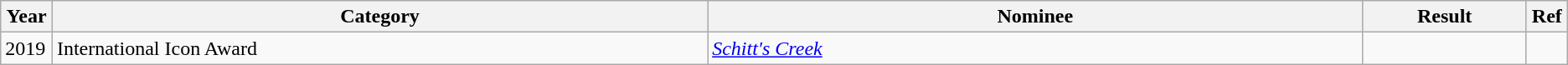<table class="wikitable">
<tr>
<th width="3%">Year</th>
<th width="40%">Category</th>
<th width="40%">Nominee</th>
<th width="10%">Result</th>
<th width="2%">Ref</th>
</tr>
<tr>
<td>2019</td>
<td>International Icon Award</td>
<td><em><a href='#'>Schitt's Creek</a></em></td>
<td></td>
<td></td>
</tr>
</table>
